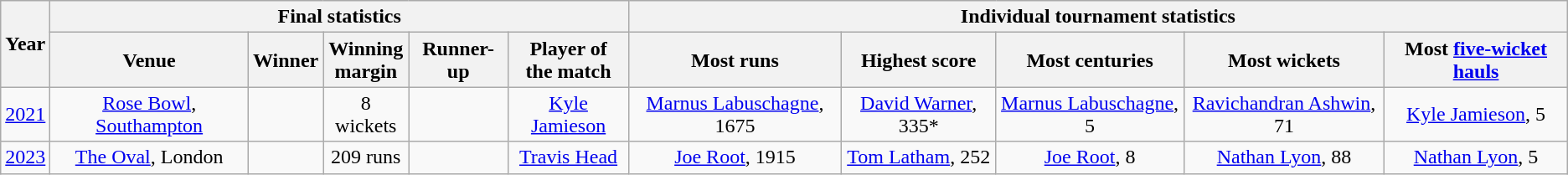<table class="wikitable" style="text-align: center">
<tr>
<th rowspan=2>Year</th>
<th colspan="5">Final statistics</th>
<th colspan="5">Individual tournament statistics</th>
</tr>
<tr>
<th>Venue</th>
<th>Winner</th>
<th>Winning<br>margin</th>
<th>Runner-up</th>
<th>Player of<br>the match</th>
<th>Most runs</th>
<th>Highest score</th>
<th>Most centuries</th>
<th>Most wickets</th>
<th>Most <a href='#'>five-wicket hauls</a></th>
</tr>
<tr>
<td><a href='#'>2021</a></td>
<td> <a href='#'>Rose Bowl</a>, <a href='#'>Southampton</a></td>
<td></td>
<td>8 wickets</td>
<td></td>
<td><a href='#'>Kyle Jamieson</a></td>
<td><a href='#'>Marnus Labuschagne</a>, 1675</td>
<td><a href='#'>David Warner</a>, 335*</td>
<td><a href='#'>Marnus Labuschagne</a>, 5</td>
<td><a href='#'>Ravichandran Ashwin</a>, 71</td>
<td><a href='#'>Kyle Jamieson</a>, 5</td>
</tr>
<tr>
<td><a href='#'>2023</a></td>
<td> <a href='#'>The Oval</a>, London</td>
<td></td>
<td>209 runs</td>
<td></td>
<td><a href='#'>Travis Head</a></td>
<td><a href='#'>Joe Root</a>, 1915</td>
<td><a href='#'>Tom Latham</a>, 252</td>
<td><a href='#'>Joe Root</a>, 8</td>
<td><a href='#'>Nathan Lyon</a>, 88</td>
<td><a href='#'>Nathan Lyon</a>, 5</td>
</tr>
</table>
